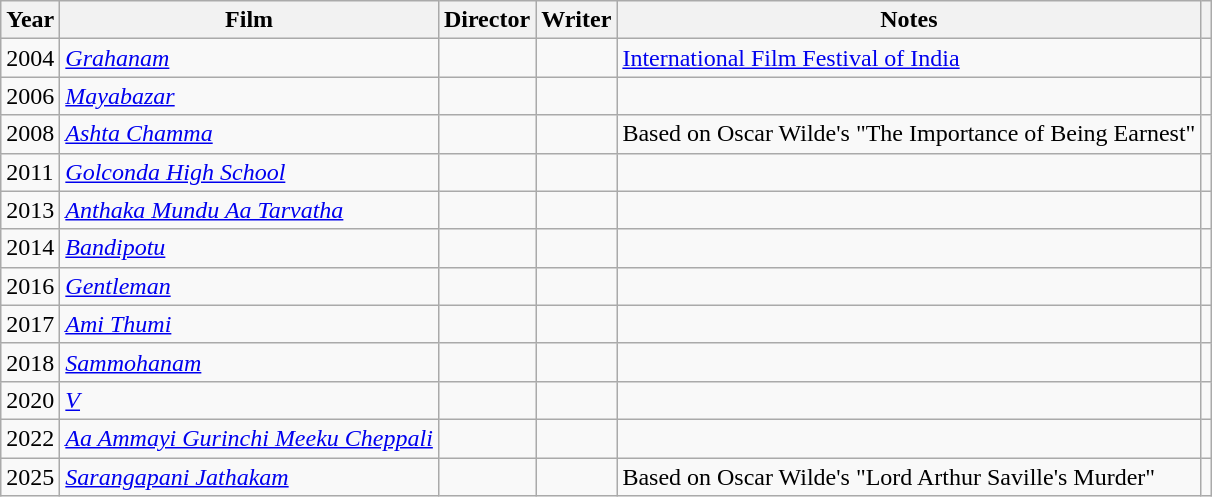<table class="wikitable sortable plainrowheaders">
<tr>
<th scope="col">Year</th>
<th scope="col">Film</th>
<th scope="col">Director</th>
<th scope="col">Writer</th>
<th scope="col" class="unsortable">Notes</th>
<th scope="col" class="unsortable"></th>
</tr>
<tr>
<td>2004</td>
<td><em><a href='#'>Grahanam</a></em></td>
<td></td>
<td></td>
<td><a href='#'>International Film Festival of India</a></td>
<td></td>
</tr>
<tr>
<td>2006</td>
<td><em><a href='#'>Mayabazar</a></em></td>
<td></td>
<td></td>
<td></td>
<td></td>
</tr>
<tr>
<td>2008</td>
<td><em><a href='#'>Ashta Chamma</a></em></td>
<td></td>
<td></td>
<td>Based on Oscar Wilde's "The Importance of Being Earnest"</td>
<td></td>
</tr>
<tr>
<td>2011</td>
<td><em><a href='#'>Golconda High School</a></em></td>
<td></td>
<td></td>
<td></td>
<td></td>
</tr>
<tr>
<td>2013</td>
<td><em><a href='#'>Anthaka Mundu Aa Tarvatha</a></em></td>
<td></td>
<td></td>
<td></td>
<td></td>
</tr>
<tr>
<td>2014</td>
<td><em><a href='#'>Bandipotu</a></em></td>
<td></td>
<td></td>
<td></td>
<td></td>
</tr>
<tr>
<td>2016</td>
<td><em><a href='#'>Gentleman</a></em></td>
<td></td>
<td></td>
<td></td>
<td></td>
</tr>
<tr>
<td>2017</td>
<td><em><a href='#'>Ami Thumi</a></em></td>
<td></td>
<td></td>
<td></td>
<td></td>
</tr>
<tr>
<td>2018</td>
<td><em><a href='#'>Sammohanam</a></em></td>
<td></td>
<td></td>
<td></td>
<td></td>
</tr>
<tr>
<td>2020</td>
<td><em><a href='#'>V</a></em></td>
<td></td>
<td></td>
<td></td>
<td></td>
</tr>
<tr>
<td>2022</td>
<td><em><a href='#'>Aa Ammayi Gurinchi Meeku Cheppali</a></em></td>
<td></td>
<td></td>
<td></td>
<td></td>
</tr>
<tr>
<td>2025</td>
<td><a href='#'><em>Sarangapani Jathakam</em></a></td>
<td></td>
<td></td>
<td>Based on Oscar Wilde's "Lord Arthur Saville's Murder"</td>
<td></td>
</tr>
</table>
